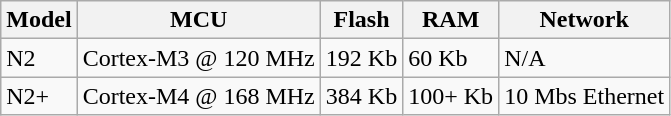<table class="wikitable">
<tr>
<th>Model</th>
<th>MCU</th>
<th>Flash</th>
<th>RAM</th>
<th>Network</th>
</tr>
<tr>
<td>N2</td>
<td>Cortex-M3 @ 120 MHz</td>
<td>192 Kb</td>
<td>60 Kb</td>
<td>N/A</td>
</tr>
<tr>
<td>N2+</td>
<td>Cortex-M4 @ 168 MHz</td>
<td>384 Kb</td>
<td>100+ Kb</td>
<td>10 Mbs Ethernet</td>
</tr>
</table>
